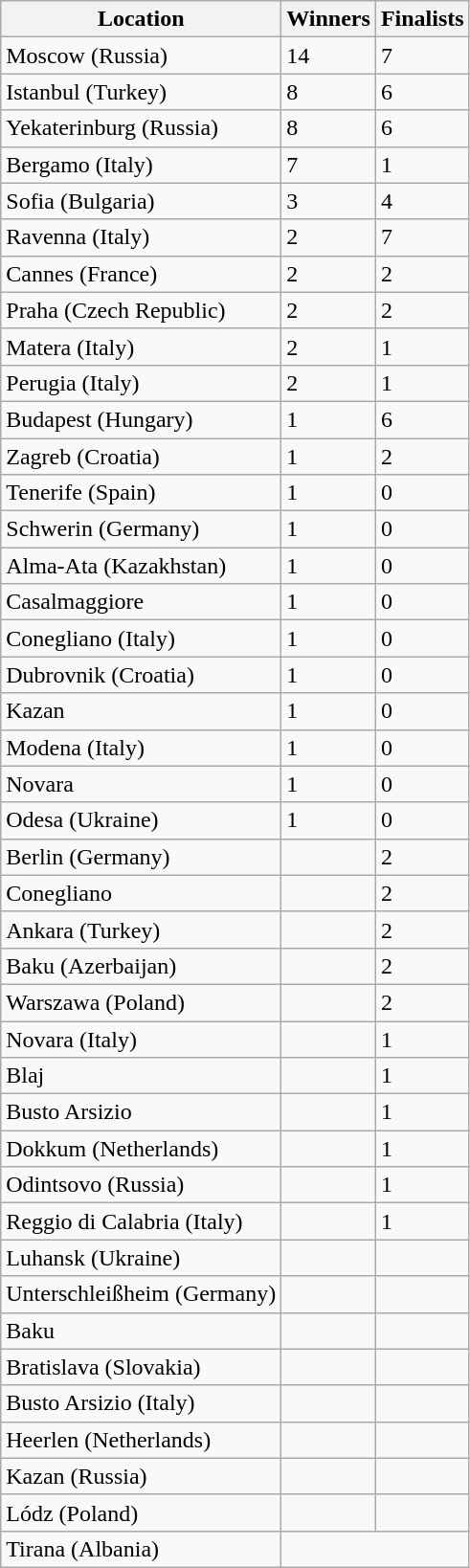<table class="wikitable">
<tr>
<th>Location</th>
<th>Winners</th>
<th>Finalists</th>
</tr>
<tr>
<td>Moscow (Russia)</td>
<td>14</td>
<td>7</td>
</tr>
<tr>
<td>Istanbul (Turkey)</td>
<td>8</td>
<td>6</td>
</tr>
<tr>
<td>Yekaterinburg (Russia)</td>
<td>8</td>
<td>6</td>
</tr>
<tr>
<td>Bergamo (Italy)</td>
<td>7</td>
<td>1</td>
</tr>
<tr>
<td>Sofia (Bulgaria)</td>
<td>3</td>
<td>4</td>
</tr>
<tr>
<td>Ravenna (Italy)</td>
<td>2</td>
<td>7</td>
</tr>
<tr>
<td>Cannes (France)</td>
<td>2</td>
<td>2</td>
</tr>
<tr>
<td>Praha (Czech Republic)</td>
<td>2</td>
<td>2</td>
</tr>
<tr>
<td>Matera (Italy)</td>
<td>2</td>
<td>1</td>
</tr>
<tr>
<td>Perugia (Italy)</td>
<td>2</td>
<td>1</td>
</tr>
<tr>
<td>Budapest (Hungary)</td>
<td>1</td>
<td>6</td>
</tr>
<tr>
<td>Zagreb (Croatia)</td>
<td>1</td>
<td>2</td>
</tr>
<tr>
<td>Tenerife (Spain)</td>
<td>1</td>
<td>0</td>
</tr>
<tr>
<td>Schwerin (Germany)</td>
<td>1</td>
<td>0</td>
</tr>
<tr>
<td>Alma-Ata (Kazakhstan)</td>
<td>1</td>
<td>0</td>
</tr>
<tr>
<td>Casalmaggiore</td>
<td>1</td>
<td>0</td>
</tr>
<tr>
<td>Conegliano (Italy)</td>
<td>1</td>
<td>0</td>
</tr>
<tr>
<td>Dubrovnik (Croatia)</td>
<td>1</td>
<td>0</td>
</tr>
<tr>
<td>Kazan</td>
<td>1</td>
<td>0</td>
</tr>
<tr>
<td>Modena (Italy)</td>
<td>1</td>
<td>0</td>
</tr>
<tr>
<td>Novara</td>
<td>1</td>
<td>0</td>
</tr>
<tr>
<td>Odesa (Ukraine)</td>
<td>1</td>
<td>0</td>
</tr>
<tr>
<td>Berlin (Germany)</td>
<td></td>
<td>2</td>
</tr>
<tr>
<td>Conegliano</td>
<td></td>
<td>2</td>
</tr>
<tr>
<td>Ankara (Turkey)</td>
<td></td>
<td>2</td>
</tr>
<tr>
<td>Baku (Azerbaijan)</td>
<td></td>
<td>2</td>
</tr>
<tr>
<td>Warszawa (Poland)</td>
<td></td>
<td>2</td>
</tr>
<tr>
<td>Novara (Italy)</td>
<td></td>
<td>1</td>
</tr>
<tr>
<td>Blaj</td>
<td></td>
<td>1</td>
</tr>
<tr>
<td>Busto Arsizio</td>
<td></td>
<td>1</td>
</tr>
<tr>
<td>Dokkum (Netherlands)</td>
<td></td>
<td>1</td>
</tr>
<tr>
<td>Odintsovo (Russia)</td>
<td></td>
<td>1</td>
</tr>
<tr>
<td>Reggio di Calabria (Italy)</td>
<td></td>
<td>1</td>
</tr>
<tr>
<td>Luhansk (Ukraine)</td>
<td></td>
<td></td>
</tr>
<tr>
<td>Unterschleißheim (Germany)</td>
<td></td>
<td></td>
</tr>
<tr>
<td>Baku</td>
<td></td>
<td></td>
</tr>
<tr>
<td>Bratislava (Slovakia)</td>
<td></td>
<td></td>
</tr>
<tr>
<td>Busto Arsizio (Italy)</td>
<td></td>
<td></td>
</tr>
<tr>
<td>Heerlen (Netherlands)</td>
<td></td>
<td></td>
</tr>
<tr>
<td>Kazan (Russia)</td>
<td></td>
<td></td>
</tr>
<tr>
<td>Lódz (Poland)</td>
<td></td>
<td></td>
</tr>
<tr>
<td>Tirana (Albania)</td>
</tr>
</table>
